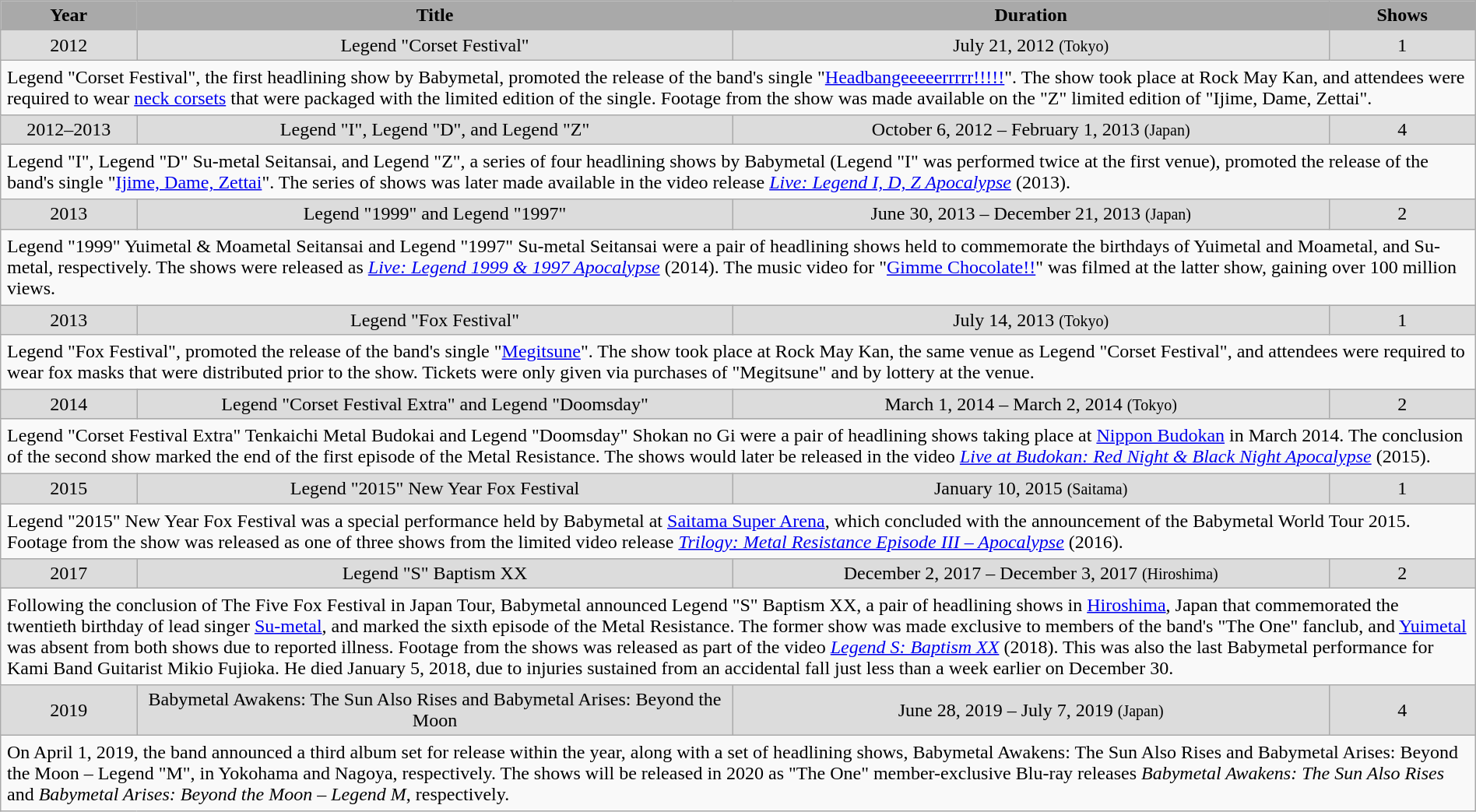<table class="wikitable" style="width:100%;">
<tr>
<th style="width:20px; background:darkGrey;">Year</th>
<th style="width:200px; background:darkGrey;">Title</th>
<th style="width:200px; background:darkGrey;">Duration</th>
<th style="width:20px; background:darkGrey;">Shows</th>
</tr>
<tr style="text-align:center; background:#dcdcdc;">
<td>2012</td>
<td style="background:#dcdcdc; text-align:center;">Legend "Corset Festival"</td>
<td style="background:#dcdcdc; text-align:center;">July 21, 2012 <small>(Tokyo)</small></td>
<td style="background:#dcdcdc; text-align:center;">1</td>
</tr>
<tr>
<td colspan="14" style="border-bottom-width:1px; padding:5px;">Legend "Corset Festival", the first headlining show by Babymetal, promoted the release of the band's single "<a href='#'>Headbangeeeeerrrrr!!!!!</a>". The show took place at Rock May Kan, and attendees were required to wear <a href='#'>neck corsets</a> that were packaged with the limited edition of the single. Footage from the show was made available on the "Z" limited edition of "Ijime, Dame, Zettai".</td>
</tr>
<tr style="text-align:center; background:#dcdcdc;">
<td>2012–2013</td>
<td style="background:#dcdcdc; text-align:center;">Legend "I", Legend "D", and Legend "Z"</td>
<td style="background:#dcdcdc; text-align:center;">October 6, 2012 – February 1, 2013 <small>(Japan)</small></td>
<td style="background:#dcdcdc; text-align:center;">4</td>
</tr>
<tr>
<td colspan="14" style="border-bottom-width:1px; padding:5px;">Legend "I", Legend "D" Su-metal Seitansai, and Legend "Z", a series of four headlining shows by Babymetal (Legend "I" was performed twice at the first venue), promoted the release of the band's single "<a href='#'>Ijime, Dame, Zettai</a>". The series of shows was later made available in the video release <em><a href='#'>Live: Legend I, D, Z Apocalypse</a></em> (2013).</td>
</tr>
<tr style="text-align:center; background:#dcdcdc;">
<td>2013</td>
<td style="background:#dcdcdc; text-align:center;">Legend "1999" and Legend "1997"</td>
<td style="background:#dcdcdc; text-align:center;">June 30, 2013 – December 21, 2013 <small>(Japan)</small></td>
<td style="background:#dcdcdc; text-align:center;">2</td>
</tr>
<tr>
<td colspan="14" style="border-bottom-width:1px; padding:5px;">Legend "1999" Yuimetal & Moametal Seitansai and Legend "1997" Su-metal Seitansai were a pair of headlining shows held to commemorate the birthdays of Yuimetal and Moametal, and Su-metal, respectively. The shows were released as <em><a href='#'>Live: Legend 1999 & 1997 Apocalypse</a></em> (2014). The music video for "<a href='#'>Gimme Chocolate!!</a>" was filmed at the latter show, gaining over 100 million views.</td>
</tr>
<tr style="text-align:center; background:#dcdcdc;">
<td>2013</td>
<td style="background:#dcdcdc; text-align:center;">Legend "Fox Festival"</td>
<td style="background:#dcdcdc; text-align:center;">July 14, 2013 <small>(Tokyo)</small></td>
<td style="background:#dcdcdc; text-align:center;">1</td>
</tr>
<tr>
<td colspan="14" style="border-bottom-width:1px; padding:5px;">Legend "Fox Festival", promoted the release of the band's single "<a href='#'>Megitsune</a>". The show took place at Rock May Kan, the same venue as Legend "Corset Festival", and attendees were required to wear fox masks that were distributed prior to the show. Tickets were only given via purchases of "Megitsune" and by lottery at the venue.</td>
</tr>
<tr style="text-align:center; background:#dcdcdc;">
<td>2014</td>
<td style="background:#dcdcdc; text-align:center;">Legend "Corset Festival Extra" and Legend "Doomsday"</td>
<td style="background:#dcdcdc; text-align:center;">March 1, 2014 – March 2, 2014 <small>(Tokyo)</small></td>
<td style="background:#dcdcdc; text-align:center;">2</td>
</tr>
<tr>
<td colspan="14" style="border-bottom-width:1px; padding:5px;">Legend "Corset Festival Extra" Tenkaichi Metal Budokai and Legend "Doomsday" Shokan no Gi were a pair of headlining shows taking place at <a href='#'>Nippon Budokan</a> in March 2014. The conclusion of the second show marked the end of the first episode of the Metal Resistance. The shows would later be released in the video <em><a href='#'>Live at Budokan: Red Night & Black Night Apocalypse</a></em> (2015).</td>
</tr>
<tr style="text-align:center; background:#dcdcdc;">
<td>2015</td>
<td style="background:#dcdcdc; text-align:center;">Legend "2015" New Year Fox Festival</td>
<td style="background:#dcdcdc; text-align:center;">January 10, 2015 <small>(Saitama)</small></td>
<td style="background:#dcdcdc; text-align:center;">1</td>
</tr>
<tr>
<td colspan="14" style="border-bottom-width:1px; padding:5px;">Legend "2015" New Year Fox Festival was a special performance held by Babymetal at <a href='#'>Saitama Super Arena</a>, which concluded with the announcement of the Babymetal World Tour 2015. Footage from the show was released as one of three shows from the limited video release <em><a href='#'>Trilogy: Metal Resistance Episode III – Apocalypse</a></em> (2016).</td>
</tr>
<tr style="text-align:center; background:#dcdcdc;">
<td>2017</td>
<td style="background:#dcdcdc; text-align:center;">Legend "S" Baptism XX</td>
<td style="background:#dcdcdc; text-align:center;">December 2, 2017 – December 3, 2017 <small>(Hiroshima)</small></td>
<td style="background:#dcdcdc; text-align:center;">2</td>
</tr>
<tr>
<td colspan="14" style="border-bottom-width:1px; padding:5px;">Following the conclusion of The Five Fox Festival in Japan Tour, Babymetal announced Legend "S" Baptism XX, a pair of headlining shows in <a href='#'>Hiroshima</a>, Japan that commemorated the twentieth birthday of lead singer <a href='#'>Su-metal</a>, and marked the sixth episode of the Metal Resistance. The former show was made exclusive to members of the band's "The One" fanclub, and <a href='#'>Yuimetal</a> was absent from both shows due to reported illness. Footage from the shows was released as part of the video <em><a href='#'>Legend S: Baptism XX</a></em> (2018). This was also the last Babymetal performance for Kami Band Guitarist Mikio Fujioka. He died January 5, 2018, due to injuries sustained from an accidental fall just less than a week earlier on December 30.</td>
</tr>
<tr style="text-align:center; background:#dcdcdc;">
<td>2019</td>
<td style="background:#dcdcdc; text-align:center;">Babymetal Awakens: The Sun Also Rises and Babymetal Arises: Beyond the Moon</td>
<td style="background:#dcdcdc; text-align:center;">June 28, 2019 – July 7, 2019 <small>(Japan)</small></td>
<td style="background:#dcdcdc; text-align:center;">4</td>
</tr>
<tr>
<td colspan="14" style="border-bottom-width:1px; padding:5px;">On April 1, 2019, the band announced a third album set for release within the year, along with a set of headlining shows, Babymetal Awakens: The Sun Also Rises and Babymetal Arises: Beyond the Moon – Legend "M", in Yokohama and Nagoya, respectively. The shows will be released in 2020 as "The One" member-exclusive Blu-ray releases <em>Babymetal Awakens: The Sun Also Rises</em> and <em>Babymetal Arises: Beyond the Moon – Legend M</em>, respectively.</td>
</tr>
</table>
